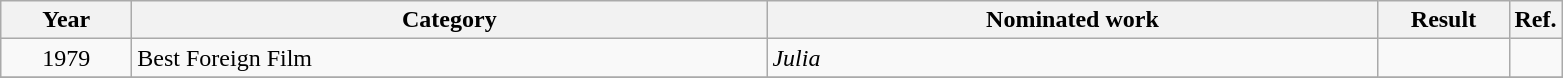<table class=wikitable>
<tr>
<th scope="col" style="width:5em;">Year</th>
<th scope="col" style="width:26em;">Category</th>
<th scope="col" style="width:25em;">Nominated work</th>
<th scope="col" style="width:5em;">Result</th>
<th>Ref.</th>
</tr>
<tr>
<td style="text-align:center;">1979</td>
<td>Best Foreign Film</td>
<td><em>Julia</em></td>
<td></td>
<td></td>
</tr>
<tr>
</tr>
</table>
